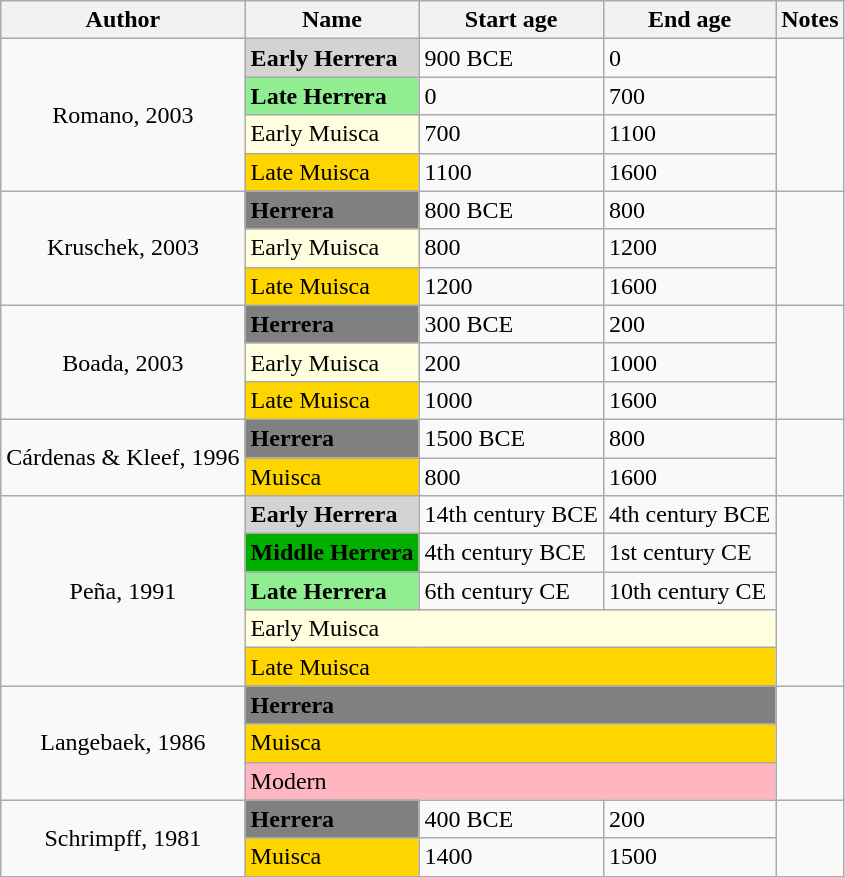<table class="wikitable sortable">
<tr>
<th>Author</th>
<th>Name</th>
<th>Start age</th>
<th>End age</th>
<th>Notes</th>
</tr>
<tr>
<td rowspan=4 align=center valign=center>Romano, 2003</td>
<td bgcolor=lightgrey><strong>Early Herrera</strong></td>
<td>900 BCE</td>
<td>0</td>
<td rowspan=4 align=center valign=center></td>
</tr>
<tr>
<td bgcolor=lightgreen><strong>Late Herrera</strong></td>
<td>0</td>
<td>700</td>
</tr>
<tr>
<td bgcolor=lightyellow>Early Muisca</td>
<td>700</td>
<td>1100</td>
</tr>
<tr>
<td bgcolor=#FFD500>Late Muisca</td>
<td>1100</td>
<td>1600</td>
</tr>
<tr>
<td rowspan=3 align=center valign=center>Kruschek, 2003</td>
<td bgcolor=grey><strong>Herrera</strong></td>
<td>800 BCE</td>
<td>800</td>
<td rowspan=3 align=center valign=center></td>
</tr>
<tr>
<td bgcolor=lightyellow>Early Muisca</td>
<td>800</td>
<td>1200</td>
</tr>
<tr>
<td bgcolor=#FFD500>Late Muisca</td>
<td>1200</td>
<td>1600</td>
</tr>
<tr>
<td rowspan=3 align=center valign=center>Boada, 2003</td>
<td bgcolor=grey><strong>Herrera</strong></td>
<td>300 BCE</td>
<td>200</td>
<td rowspan=3 align=center valign=center></td>
</tr>
<tr>
<td bgcolor=lightyellow>Early Muisca</td>
<td>200</td>
<td>1000</td>
</tr>
<tr>
<td bgcolor=#FFD500>Late Muisca</td>
<td>1000</td>
<td>1600</td>
</tr>
<tr>
<td rowspan=2 align=center valign=center>Cárdenas & Kleef, 1996</td>
<td bgcolor=grey><strong>Herrera</strong></td>
<td>1500 BCE</td>
<td>800</td>
<td rowspan=2 align=center valign=center></td>
</tr>
<tr>
<td bgcolor=#FFD500>Muisca</td>
<td>800</td>
<td>1600</td>
</tr>
<tr>
<td rowspan=5 align=center valign=center>Peña, 1991</td>
<td bgcolor=lightgrey><strong>Early Herrera</strong></td>
<td>14th century BCE</td>
<td>4th century BCE</td>
<td rowspan=5 align=center valign=center></td>
</tr>
<tr>
<td bgcolor=lightbrown><strong>Middle Herrera</strong></td>
<td>4th century BCE</td>
<td>1st century CE</td>
</tr>
<tr>
<td bgcolor=lightgreen><strong>Late Herrera</strong></td>
<td>6th century CE</td>
<td>10th century CE</td>
</tr>
<tr>
<td colspan=3 align=left bgcolor=lightyellow>Early Muisca</td>
</tr>
<tr>
<td colspan=3 align=left bgcolor=#FFD500>Late Muisca</td>
</tr>
<tr>
<td rowspan=3 align=center valign=center>Langebaek, 1986</td>
<td colspan=3 align=left bgcolor=grey><strong>Herrera</strong></td>
<td rowspan=3 align=center valign=center></td>
</tr>
<tr>
<td colspan=3 align=left bgcolor=#FFD500>Muisca</td>
</tr>
<tr>
<td colspan=3 align=left bgcolor=lightpink>Modern</td>
</tr>
<tr>
<td rowspan=2 align=center valign=center>Schrimpff, 1981</td>
<td bgcolor=grey><strong>Herrera</strong></td>
<td>400 BCE</td>
<td>200</td>
<td rowspan=2 align=center valign=center></td>
</tr>
<tr>
<td bgcolor=#FFD500>Muisca</td>
<td>1400</td>
<td>1500</td>
</tr>
<tr>
</tr>
</table>
